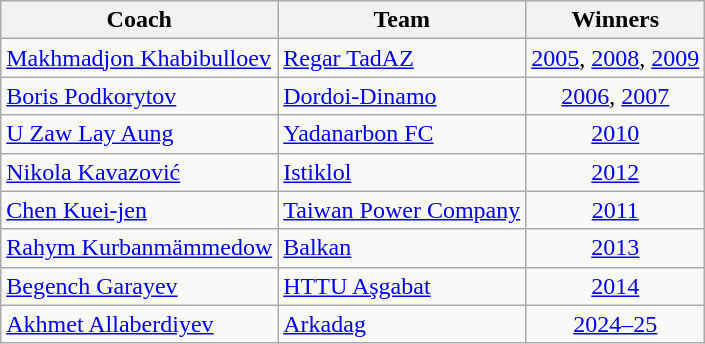<table class="wikitable sortable" style="text-align:center;">
<tr>
<th>Coach</th>
<th>Team</th>
<th>Winners</th>
</tr>
<tr>
<td align=left> <a href='#'>Makhmadjon Khabibulloev</a></td>
<td align=left> <a href='#'>Regar TadAZ</a></td>
<td><a href='#'>2005</a>, <a href='#'>2008</a>, <a href='#'>2009</a></td>
</tr>
<tr>
<td align=left> <a href='#'>Boris Podkorytov</a></td>
<td align=left> <a href='#'>Dordoi-Dinamo</a></td>
<td><a href='#'>2006</a>, <a href='#'>2007</a></td>
</tr>
<tr>
<td align=left> <a href='#'>U Zaw Lay Aung</a></td>
<td align=left> <a href='#'>Yadanarbon FC</a></td>
<td><a href='#'>2010</a></td>
</tr>
<tr>
<td align=left> <a href='#'>Nikola Kavazović</a></td>
<td align=left> <a href='#'>Istiklol</a></td>
<td><a href='#'>2012</a></td>
</tr>
<tr>
<td align=left> <a href='#'>Chen Kuei-jen</a></td>
<td align=left> <a href='#'>Taiwan Power Company</a></td>
<td><a href='#'>2011</a></td>
</tr>
<tr>
<td align=left> <a href='#'>Rahym Kurbanmämmedow</a></td>
<td align=left> <a href='#'>Balkan</a></td>
<td><a href='#'>2013</a></td>
</tr>
<tr>
<td align=left> <a href='#'>Begench Garayev</a></td>
<td align=left> <a href='#'>HTTU Aşgabat</a></td>
<td><a href='#'>2014</a></td>
</tr>
<tr>
<td align=left> <a href='#'>Akhmet Allaberdiyev</a></td>
<td align=left> <a href='#'>Arkadag</a></td>
<td><a href='#'>2024–25</a></td>
</tr>
</table>
